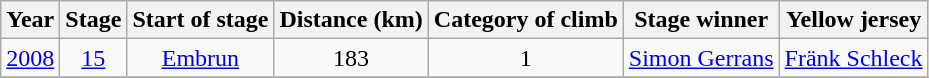<table class="wikitable" style="text-align: center;">
<tr>
<th>Year</th>
<th>Stage</th>
<th>Start of stage</th>
<th>Distance (km)</th>
<th>Category of climb</th>
<th>Stage winner</th>
<th>Yellow jersey</th>
</tr>
<tr>
<td><a href='#'>2008</a></td>
<td><a href='#'>15</a></td>
<td><a href='#'>Embrun</a></td>
<td>183</td>
<td>1</td>
<td><a href='#'>Simon Gerrans</a></td>
<td><a href='#'>Fränk Schleck</a></td>
</tr>
<tr>
</tr>
</table>
